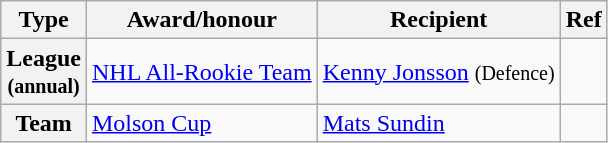<table class="wikitable">
<tr>
<th scope="col">Type</th>
<th scope="col">Award/honour</th>
<th scope="col">Recipient</th>
<th scope="col">Ref</th>
</tr>
<tr>
<th scope="row">League<br><small>(annual)</small></th>
<td><a href='#'>NHL All-Rookie Team</a></td>
<td><a href='#'>Kenny Jonsson</a> <small>(Defence)</small></td>
<td></td>
</tr>
<tr>
<th scope="row">Team</th>
<td><a href='#'>Molson Cup</a></td>
<td><a href='#'>Mats Sundin</a></td>
<td></td>
</tr>
</table>
